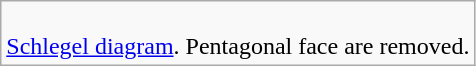<table class=wikitable>
<tr>
<td><br><a href='#'>Schlegel diagram</a>. Pentagonal face are removed.</td>
</tr>
</table>
